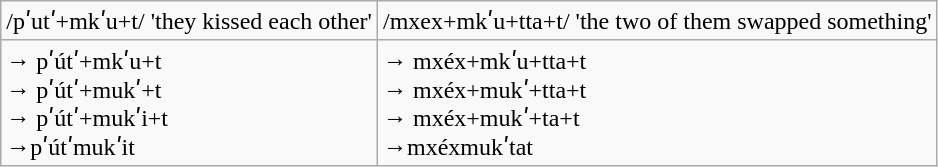<table class="wikitable">
<tr>
<td>/pʹutʹ+mkʹu+t/ 'they kissed each other'</td>
<td>/mxex+mkʹu+tta+t/ 'the two of them swapped something'</td>
</tr>
<tr>
<td>→ pʹútʹ+mkʹu+t<br>→ pʹútʹ+mukʹ+t<br>→ pʹútʹ+mukʹi+t<br>→pʹútʹmukʹit</td>
<td>→ mxéx+mkʹu+tta+t<br>→ mxéx+mukʹ+tta+t<br>→ mxéx+mukʹ+ta+t<br>→mxéxmukʹtat</td>
</tr>
</table>
